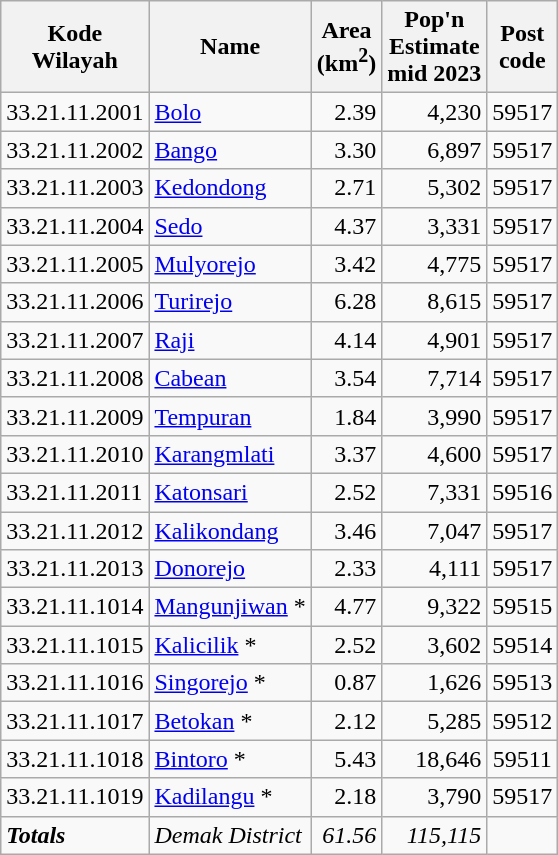<table class="wikitable sortable">
<tr>
<th>Kode<br>Wilayah</th>
<th>Name</th>
<th>Area <br>(km<sup>2</sup>)</th>
<th>Pop'n <br>Estimate<br>mid 2023</th>
<th>Post<br>code</th>
</tr>
<tr>
<td>33.21.11.2001</td>
<td><a href='#'>Bolo</a></td>
<td align="right">2.39</td>
<td align="right">4,230</td>
<td align="center">59517</td>
</tr>
<tr>
<td>33.21.11.2002</td>
<td><a href='#'>Bango</a></td>
<td align="right">3.30</td>
<td align="right">6,897</td>
<td align="center">59517</td>
</tr>
<tr>
<td>33.21.11.2003</td>
<td><a href='#'>Kedondong</a></td>
<td align="right">2.71</td>
<td align="right">5,302</td>
<td align="center">59517</td>
</tr>
<tr>
<td>33.21.11.2004</td>
<td><a href='#'>Sedo</a></td>
<td align="right">4.37</td>
<td align="right">3,331</td>
<td align="center">59517</td>
</tr>
<tr>
<td>33.21.11.2005</td>
<td><a href='#'>Mulyorejo</a></td>
<td align="right">3.42</td>
<td align="right">4,775</td>
<td align="center">59517</td>
</tr>
<tr>
<td>33.21.11.2006</td>
<td><a href='#'>Turirejo</a></td>
<td align="right">6.28</td>
<td align="right">8,615</td>
<td align="center">59517</td>
</tr>
<tr>
<td>33.21.11.2007</td>
<td><a href='#'>Raji</a></td>
<td align="right">4.14</td>
<td align="right">4,901</td>
<td align="center">59517</td>
</tr>
<tr>
<td>33.21.11.2008</td>
<td><a href='#'>Cabean</a></td>
<td align="right">3.54</td>
<td align="right">7,714</td>
<td align="center">59517</td>
</tr>
<tr>
<td>33.21.11.2009</td>
<td><a href='#'>Tempuran</a></td>
<td align="right">1.84</td>
<td align="right">3,990</td>
<td align="center">59517</td>
</tr>
<tr>
<td>33.21.11.2010</td>
<td><a href='#'>Karangmlati</a></td>
<td align="right">3.37</td>
<td align="right">4,600</td>
<td align="center">59517</td>
</tr>
<tr>
<td>33.21.11.2011</td>
<td><a href='#'>Katonsari</a></td>
<td align="right">2.52</td>
<td align="right">7,331</td>
<td align="center">59516</td>
</tr>
<tr>
<td>33.21.11.2012</td>
<td><a href='#'>Kalikondang</a></td>
<td align="right">3.46</td>
<td align="right">7,047</td>
<td align="center">59517</td>
</tr>
<tr>
<td>33.21.11.2013</td>
<td><a href='#'>Donorejo</a></td>
<td align="right">2.33</td>
<td align="right">4,111</td>
<td align="center">59517</td>
</tr>
<tr>
<td>33.21.11.1014</td>
<td><a href='#'>Mangunjiwan</a> *</td>
<td align="right">4.77</td>
<td align="right">9,322</td>
<td align="center">59515</td>
</tr>
<tr>
<td>33.21.11.1015</td>
<td><a href='#'>Kalicilik</a> *</td>
<td align="right">2.52</td>
<td align="right">3,602</td>
<td align="center">59514</td>
</tr>
<tr>
<td>33.21.11.1016</td>
<td><a href='#'>Singorejo</a> *</td>
<td align="right">0.87</td>
<td align="right">1,626</td>
<td align="center">59513</td>
</tr>
<tr>
<td>33.21.11.1017</td>
<td><a href='#'>Betokan</a> *</td>
<td align="right">2.12</td>
<td align="right">5,285</td>
<td align="center">59512</td>
</tr>
<tr>
<td>33.21.11.1018</td>
<td><a href='#'>Bintoro</a> *</td>
<td align="right">5.43</td>
<td align="right">18,646</td>
<td align="center">59511</td>
</tr>
<tr>
<td>33.21.11.1019</td>
<td><a href='#'>Kadilangu</a> *</td>
<td align="right">2.18</td>
<td align="right">3,790</td>
<td align="center">59517</td>
</tr>
<tr>
<td><strong><em>Totals</em></strong></td>
<td><em>Demak District</em></td>
<td align="right"><em>61.56</em></td>
<td align="right"><em>115,115</em></td>
<td></td>
</tr>
</table>
